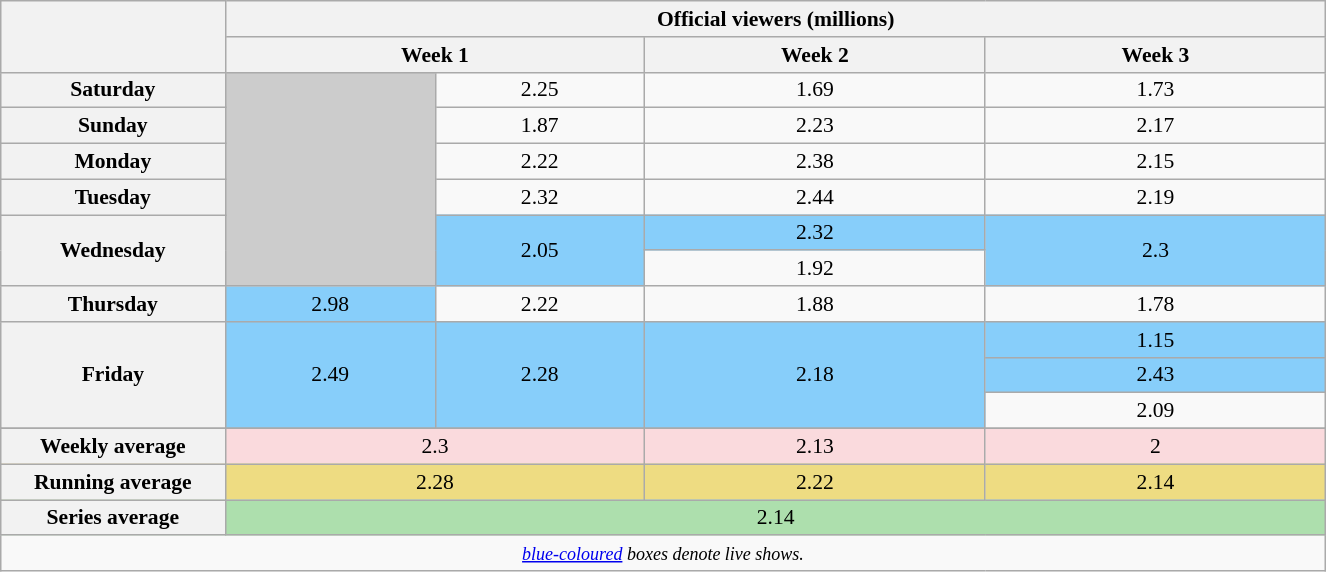<table class="wikitable" style="font-size:90%; text-align:center; width: 70%; margin-left: auto; margin-right: auto;">
<tr>
<th scope="col" rowspan="2" style="width:17%;"></th>
<th scope=col colspan=4>Official viewers (millions)</th>
</tr>
<tr>
<th colspan=2>Week 1</th>
<th>Week 2</th>
<th>Week 3</th>
</tr>
<tr>
<th>Saturday</th>
<td style="background:#ccc;" rowspan="6"></td>
<td>2.25</td>
<td>1.69</td>
<td>1.73</td>
</tr>
<tr>
<th>Sunday</th>
<td>1.87</td>
<td>2.23</td>
<td>2.17</td>
</tr>
<tr>
<th>Monday</th>
<td>2.22</td>
<td>2.38</td>
<td>2.15</td>
</tr>
<tr>
<th>Tuesday</th>
<td>2.32</td>
<td>2.44</td>
<td>2.19</td>
</tr>
<tr>
<th rowspan=2>Wednesday</th>
<td rowspan="2" style="background:#87CEFA;">2.05</td>
<td style="background:#87CEFA;">2.32</td>
<td rowspan=2 style="background:#87CEFA;">2.3</td>
</tr>
<tr>
<td>1.92</td>
</tr>
<tr>
<th>Thursday</th>
<td style="background:#87CEFA;">2.98</td>
<td>2.22</td>
<td>1.88</td>
<td>1.78</td>
</tr>
<tr>
<th rowspan=3>Friday</th>
<td rowspan="3" style="background:#87CEFA;">2.49</td>
<td rowspan=3 style="background:#87CEFA;">2.28</td>
<td rowspan=3 style="background:#87CEFA;">2.18</td>
<td style="background:#87CEFA;">1.15</td>
</tr>
<tr>
<td style="background:#87CEFA;">2.43</td>
</tr>
<tr>
<td>2.09</td>
</tr>
<tr>
</tr>
<tr style="background:#FADADD;" |>
<th>Weekly average</th>
<td colspan=2>2.3</td>
<td>2.13</td>
<td>2</td>
</tr>
<tr style="background:#EEDC82;" |>
<th>Running average</th>
<td colspan=2>2.28</td>
<td>2.22</td>
<td>2.14</td>
</tr>
<tr style="background:#ADDFAD;" |>
<th>Series average</th>
<td colspan="4">2.14</td>
</tr>
<tr>
<td colspan=5><small><em><a href='#'>blue-coloured</a> boxes denote live shows.</em></small></td>
</tr>
</table>
